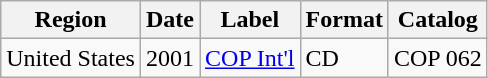<table class="wikitable">
<tr>
<th>Region</th>
<th>Date</th>
<th>Label</th>
<th>Format</th>
<th>Catalog</th>
</tr>
<tr>
<td>United States</td>
<td>2001</td>
<td><a href='#'>COP Int'l</a></td>
<td>CD</td>
<td>COP 062</td>
</tr>
</table>
